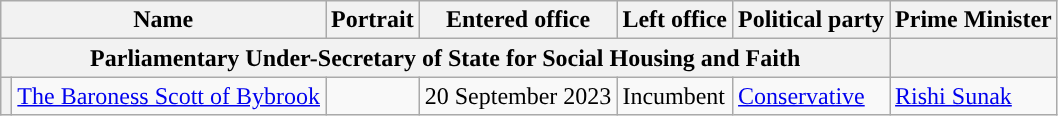<table class="wikitable">
<tr>
<th colspan="2">Name</th>
<th>Portrait</th>
<th>Entered office</th>
<th>Left office</th>
<th>Political party</th>
<th>Prime Minister</th>
</tr>
<tr>
<th colspan="6">Parliamentary Under-Secretary of State for <strong>Social Housing and Faith</strong></th>
<th></th>
</tr>
<tr>
<th style="background-color: "></th>
<td><a href='#'>The Baroness Scott of Bybrook</a></td>
<td></td>
<td>20 September 2023</td>
<td>Incumbent</td>
<td><a href='#'>Conservative</a></td>
<td><a href='#'>Rishi Sunak</a></td>
</tr>
</table>
